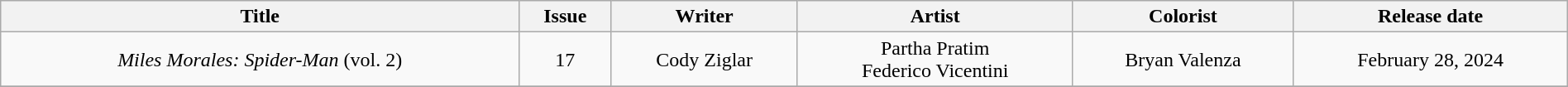<table class="wikitable" style="text-align:center; width:100%">
<tr>
<th scope="col">Title</th>
<th>Issue</th>
<th>Writer</th>
<th>Artist</th>
<th>Colorist</th>
<th>Release date</th>
</tr>
<tr>
<td><em>Miles Morales: Spider-Man</em> (vol. 2)</td>
<td>17</td>
<td>Cody Ziglar</td>
<td>Partha Pratim<br>Federico Vicentini</td>
<td>Bryan Valenza</td>
<td>February 28, 2024</td>
</tr>
<tr>
</tr>
</table>
